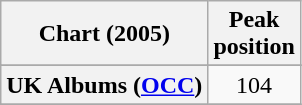<table class="wikitable sortable plainrowheaders" style="text-align:center">
<tr>
<th scope="col">Chart (2005)</th>
<th scope="col">Peak<br>position</th>
</tr>
<tr>
</tr>
<tr>
</tr>
<tr>
</tr>
<tr>
</tr>
<tr>
<th scope="row">UK Albums (<a href='#'>OCC</a>)</th>
<td>104</td>
</tr>
<tr>
</tr>
</table>
